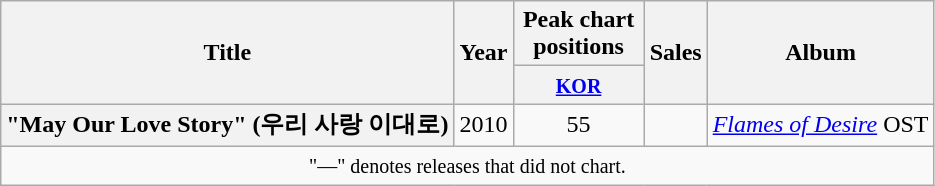<table class="wikitable plainrowheaders" style="text-align:center;">
<tr>
<th scope="col" rowspan="2">Title</th>
<th scope="col" rowspan="2">Year</th>
<th scope="col" colspan="1" style="width:5em;">Peak chart positions</th>
<th scope="col" rowspan="2">Sales</th>
<th scope="col" rowspan="2">Album</th>
</tr>
<tr>
<th><small><a href='#'>KOR</a></small><br></th>
</tr>
<tr>
<th scope="row">"May Our Love Story" (우리 사랑 이대로)</th>
<td>2010</td>
<td>55</td>
<td></td>
<td><em><a href='#'>Flames of Desire</a></em> OST</td>
</tr>
<tr>
<td colspan="5" align="center"><small>"—" denotes releases that did not chart.</small></td>
</tr>
</table>
